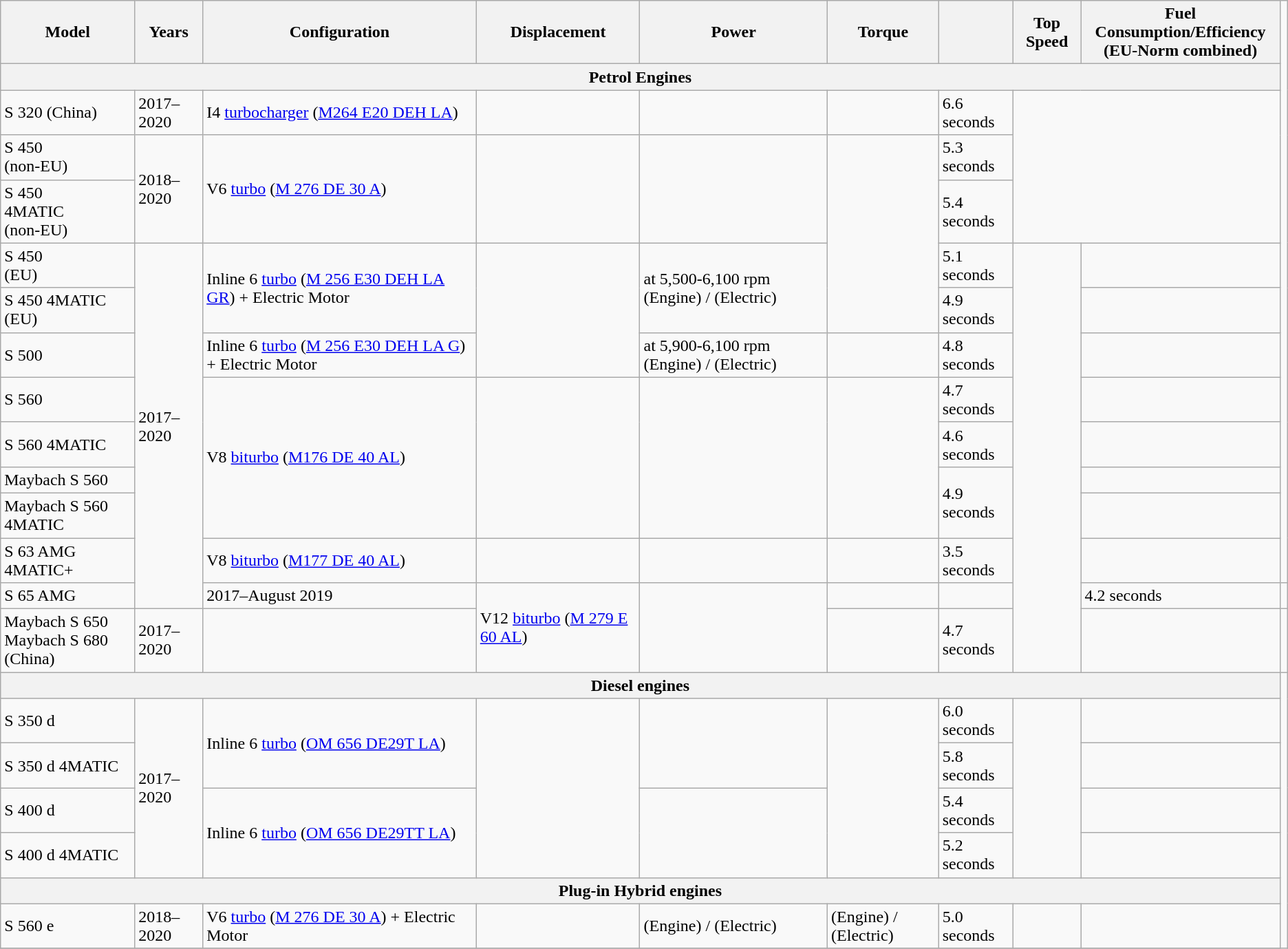<table class="wikitable">
<tr>
<th>Model</th>
<th>Years</th>
<th>Configuration</th>
<th>Displacement</th>
<th>Power</th>
<th>Torque</th>
<th></th>
<th>Top Speed</th>
<th>Fuel Consumption/Efficiency<br>(EU-Norm combined)</th>
</tr>
<tr>
<th colspan="9" style="text-align:center">Petrol Engines</th>
</tr>
<tr>
<td>S 320 (China)</td>
<td>2017–2020</td>
<td>I4 <a href='#'>turbocharger</a> (<a href='#'>M264 E20 DEH LA</a>)</td>
<td></td>
<td></td>
<td></td>
<td>6.6 seconds</td>
<td colspan="2" rowspan="3"></td>
</tr>
<tr>
<td>S 450<br>(non-EU)</td>
<td rowspan="2">2018–<br>2020</td>
<td rowspan="2">V6 <a href='#'>turbo</a> (<a href='#'>M 276 DE 30 A</a>)</td>
<td rowspan="2"></td>
<td rowspan="2"></td>
<td rowspan="4"></td>
<td>5.3<br>seconds</td>
</tr>
<tr>
<td>S 450<br>4MATIC<br>(non-EU)</td>
<td>5.4<br>seconds</td>
</tr>
<tr>
<td>S 450<br>(EU)</td>
<td rowspan="9">2017–2020</td>
<td rowspan="2">Inline 6 <a href='#'>turbo</a> (<a href='#'>M 256 E30 DEH LA GR</a>) + Electric Motor</td>
<td rowspan="3"></td>
<td rowspan="2"> at 5,500-6,100 rpm (Engine) /  (Electric)</td>
<td>5.1 seconds</td>
<td rowspan="10"></td>
<td></td>
</tr>
<tr>
<td>S 450 4MATIC<br>(EU)</td>
<td>4.9 seconds</td>
<td></td>
</tr>
<tr>
<td>S 500</td>
<td>Inline 6 <a href='#'>turbo</a> (<a href='#'>M 256 E30 DEH LA G</a>) + Electric Motor</td>
<td> at 5,900-6,100 rpm (Engine) /  (Electric)</td>
<td></td>
<td>4.8 seconds</td>
<td></td>
</tr>
<tr>
<td>S 560</td>
<td rowspan="4">V8 <a href='#'>biturbo</a> (<a href='#'>M176 DE 40 AL</a>)</td>
<td rowspan="4"></td>
<td rowspan="4"></td>
<td rowspan="4"></td>
<td>4.7 seconds</td>
<td></td>
</tr>
<tr>
<td>S 560 4MATIC</td>
<td>4.6 seconds</td>
<td></td>
</tr>
<tr>
<td>Maybach S 560</td>
<td rowspan="2">4.9 seconds</td>
<td></td>
</tr>
<tr>
<td>Maybach S 560 4MATIC</td>
<td></td>
</tr>
<tr>
<td>S 63 AMG 4MATIC+</td>
<td>V8 <a href='#'>biturbo</a> (<a href='#'>M177 DE 40 AL</a>)</td>
<td></td>
<td></td>
<td></td>
<td>3.5 seconds</td>
<td></td>
</tr>
<tr>
<td>S 65 AMG</td>
<td>2017–August 2019</td>
<td rowspan="2">V12 <a href='#'>biturbo</a> (<a href='#'>M 279 E 60 AL</a>)</td>
<td rowspan="2"></td>
<td></td>
<td></td>
<td>4.2 seconds</td>
<td></td>
</tr>
<tr>
<td>Maybach S 650<br>Maybach S 680 (China)</td>
<td>2017–2020</td>
<td></td>
<td></td>
<td>4.7 seconds</td>
<td></td>
<td></td>
</tr>
<tr>
<th colspan="9" style="text-align:center">Diesel engines</th>
</tr>
<tr>
<td>S 350 d</td>
<td rowspan="4">2017–2020</td>
<td rowspan="2">Inline 6 <a href='#'>turbo</a> (<a href='#'>OM 656 DE29T LA</a>)</td>
<td rowspan="4"></td>
<td rowspan="2"></td>
<td rowspan="4"></td>
<td>6.0 seconds</td>
<td rowspan="4"></td>
<td></td>
</tr>
<tr>
<td>S 350 d 4MATIC</td>
<td>5.8 seconds</td>
<td></td>
</tr>
<tr>
<td>S 400 d</td>
<td rowspan="2">Inline 6 <a href='#'>turbo</a> (<a href='#'>OM 656 DE29TT LA</a>)</td>
<td rowspan="2"></td>
<td>5.4 seconds</td>
<td></td>
</tr>
<tr>
<td>S 400 d 4MATIC</td>
<td>5.2 seconds</td>
<td></td>
</tr>
<tr>
<th colspan="9" style="text-align:center">Plug-in Hybrid engines</th>
</tr>
<tr>
<td>S 560 e</td>
<td>2018–2020</td>
<td>V6 <a href='#'>turbo</a> (<a href='#'>M 276 DE 30 A</a>) + Electric Motor</td>
<td></td>
<td> (Engine) /  (Electric)</td>
<td> (Engine) /  (Electric)</td>
<td>5.0 seconds</td>
<td></td>
<td></td>
</tr>
<tr>
</tr>
</table>
